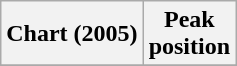<table class="wikitable plainrowheaders" style="text-align:center">
<tr>
<th scope="col">Chart (2005)</th>
<th scope="col">Peak<br>position</th>
</tr>
<tr>
</tr>
</table>
